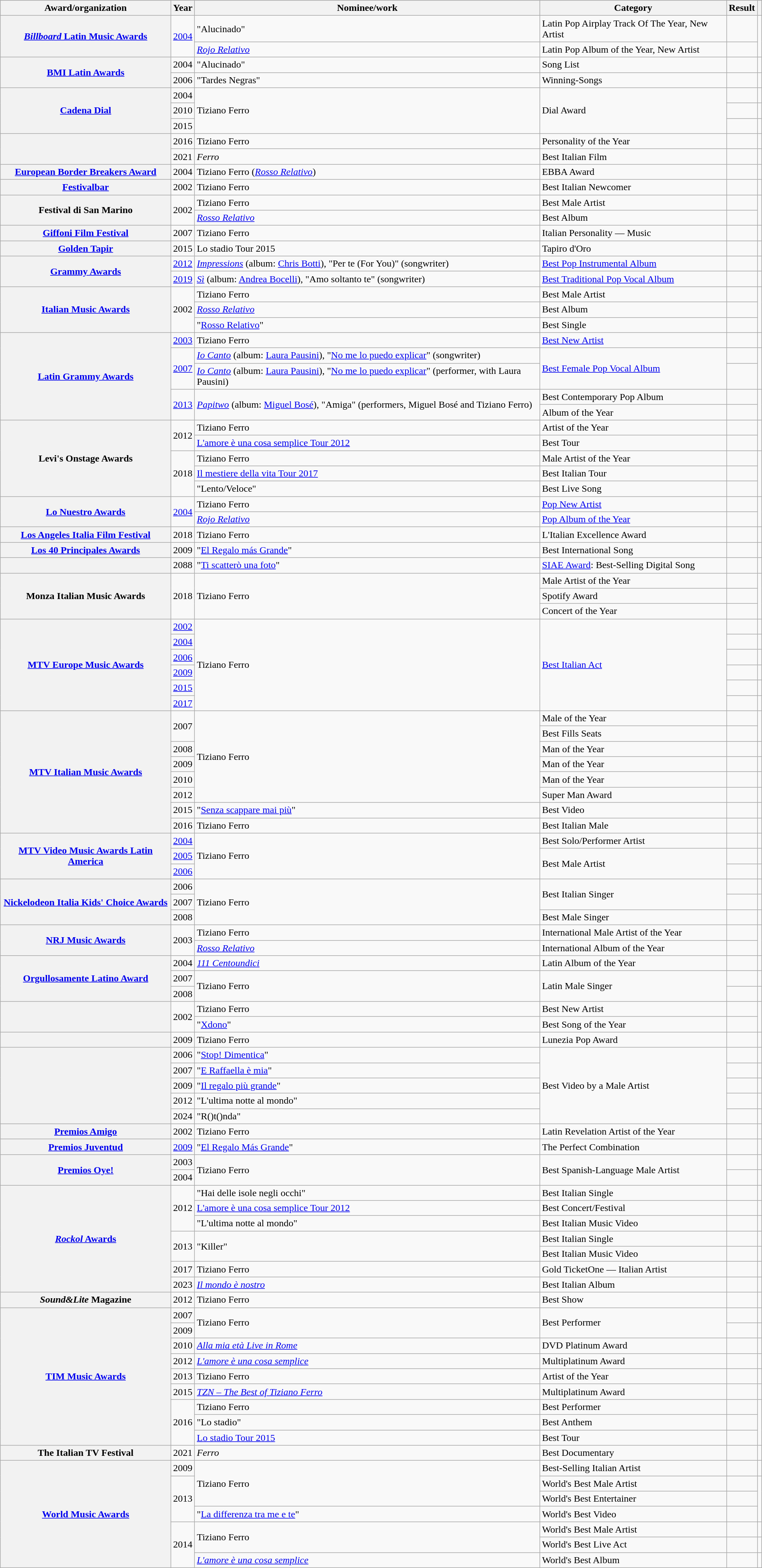<table class="wikitable sortable plainrowheaders" style="width: 100%;">
<tr style="background:#ccc; text-align:center;">
<th scope="col">Award/organization</th>
<th scope="col">Year</th>
<th scope="col">Nominee/work</th>
<th scope="col">Category</th>
<th scope="col">Result</th>
<th scope="col" class="unsortable"></th>
</tr>
<tr>
<th scope="row" rowspan=2> <a href='#'><em>Billboard</em> Latin Music Awards</a></th>
<td rowspan="2"><a href='#'>2004</a></td>
<td>"Alucinado"</td>
<td>Latin Pop Airplay Track Of The Year, New Artist</td>
<td></td>
<td align="center" rowspan=2></td>
</tr>
<tr>
<td><em><a href='#'>Rojo Relativo</a></em></td>
<td>Latin Pop Album of the Year, New Artist</td>
<td></td>
</tr>
<tr>
<th scope="row" rowspan="2"><a href='#'>BMI Latin Awards</a></th>
<td>2004</td>
<td>"Alucinado"</td>
<td>Song List</td>
<td></td>
<td align="center"></td>
</tr>
<tr>
<td>2006</td>
<td>"Tardes Negras"</td>
<td>Winning-Songs</td>
<td></td>
<td align="center"></td>
</tr>
<tr>
<th scope="row" rowspan=3> <a href='#'>Cadena Dial</a></th>
<td>2004</td>
<td rowspan="3">Tiziano Ferro</td>
<td rowspan="3">Dial Award</td>
<td></td>
<td align="center"></td>
</tr>
<tr>
<td>2010</td>
<td></td>
<td align="center"></td>
</tr>
<tr>
<td>2015</td>
<td></td>
<td align="center"></td>
</tr>
<tr>
<th scope="row" rowspan=2> </th>
<td>2016</td>
<td>Tiziano Ferro</td>
<td>Personality of the Year</td>
<td></td>
<td align="center"></td>
</tr>
<tr>
<td>2021</td>
<td><em>Ferro</em></td>
<td>Best Italian Film</td>
<td></td>
<td align="center"></td>
</tr>
<tr>
<th scope="row"> <a href='#'>European Border Breakers Award</a></th>
<td>2004</td>
<td>Tiziano Ferro (<em><a href='#'>Rosso Relativo</a></em>)</td>
<td>EBBA Award</td>
<td></td>
<td align="center"></td>
</tr>
<tr>
<th scope="row"> <a href='#'>Festivalbar</a></th>
<td>2002</td>
<td>Tiziano Ferro</td>
<td>Best Italian Newcomer</td>
<td></td>
<td align="center"></td>
</tr>
<tr>
<th scope="row" rowspan=2>Festival di San Marino</th>
<td rowspan="2">2002</td>
<td>Tiziano Ferro</td>
<td>Best Male Artist</td>
<td></td>
<td align="center" rowspan=2></td>
</tr>
<tr>
<td><em><a href='#'>Rosso Relativo</a></em></td>
<td>Best Album</td>
<td></td>
</tr>
<tr>
<th scope="row"> <a href='#'>Giffoni Film Festival</a></th>
<td>2007</td>
<td>Tiziano Ferro</td>
<td>Italian Personality — Music</td>
<td></td>
<td align="center"></td>
</tr>
<tr>
<th scope="row"><a href='#'>Golden Tapir</a></th>
<td>2015</td>
<td>Lo stadio Tour 2015</td>
<td>Tapiro d'Oro</td>
<td></td>
<td align="center"></td>
</tr>
<tr>
<th scope="row" rowspan=2><a href='#'>Grammy Awards</a></th>
<td><a href='#'>2012</a></td>
<td><em><a href='#'>Impressions</a></em> (album: <a href='#'>Chris Botti</a>), "Per te (For You)" (songwriter)</td>
<td><a href='#'>Best Pop Instrumental Album</a></td>
<td></td>
<td align="center"></td>
</tr>
<tr>
<td><a href='#'>2019</a></td>
<td><em><a href='#'>Sì</a></em> (album: <a href='#'>Andrea Bocelli</a>), "Amo soltanto te" (songwriter)</td>
<td><a href='#'>Best Traditional Pop Vocal Album</a></td>
<td></td>
<td align="center"></td>
</tr>
<tr>
<th scope="row" rowspan=3> <a href='#'>Italian Music Awards</a></th>
<td rowspan="3">2002</td>
<td>Tiziano Ferro</td>
<td>Best Male Artist</td>
<td></td>
<td align="center" rowspan=3></td>
</tr>
<tr>
<td><em><a href='#'>Rosso Relativo</a></em></td>
<td>Best Album</td>
<td></td>
</tr>
<tr>
<td>"<a href='#'>Rosso Relativo</a>"</td>
<td>Best Single</td>
<td></td>
</tr>
<tr>
<th scope="row" rowspan=5> <a href='#'>Latin Grammy Awards</a></th>
<td><a href='#'>2003</a></td>
<td>Tiziano Ferro</td>
<td><a href='#'>Best New Artist</a></td>
<td></td>
<td align="center"></td>
</tr>
<tr>
<td rowspan=2><a href='#'>2007</a></td>
<td><em><a href='#'>Io Canto</a></em> (album: <a href='#'>Laura Pausini</a>), "<a href='#'>No me lo puedo explicar</a>" (songwriter)</td>
<td rowspan=2><a href='#'>Best Female Pop Vocal Album</a></td>
<td></td>
<td align="center" rowspan=2></td>
</tr>
<tr>
<td><em><a href='#'>Io Canto</a></em> (album: <a href='#'>Laura Pausini</a>), "<a href='#'>No me lo puedo explicar</a>" (performer, with Laura Pausini)</td>
<td></td>
</tr>
<tr>
<td rowspan=2><a href='#'>2013</a></td>
<td rowspan=2><em><a href='#'>Papitwo</a></em> (album: <a href='#'>Miguel Bosé</a>), "Amiga" (performers, Miguel Bosé and Tiziano Ferro)</td>
<td>Best Contemporary Pop Album</td>
<td></td>
<td align="center" rowspan=2></td>
</tr>
<tr>
<td>Album of the Year</td>
<td></td>
</tr>
<tr>
<th scope="row" rowspan=5>Levi's Onstage Awards</th>
<td rowspan="2">2012</td>
<td>Tiziano Ferro</td>
<td>Artist of the Year</td>
<td></td>
<td align="center" rowspan=2></td>
</tr>
<tr>
<td><a href='#'>L'amore è una cosa semplice Tour 2012</a></td>
<td>Best Tour</td>
<td></td>
</tr>
<tr>
<td rowspan="3">2018</td>
<td>Tiziano Ferro</td>
<td>Male Artist of the Year</td>
<td></td>
<td align="center" rowspan=3></td>
</tr>
<tr>
<td><a href='#'>Il mestiere della vita Tour 2017</a></td>
<td>Best Italian Tour</td>
<td></td>
</tr>
<tr>
<td>"Lento/Veloce"</td>
<td>Best Live Song</td>
<td></td>
</tr>
<tr>
<th scope="row" rowspan=2><a href='#'>Lo Nuestro Awards</a></th>
<td rowspan="2"><a href='#'>2004</a></td>
<td>Tiziano Ferro</td>
<td><a href='#'>Pop New Artist</a></td>
<td></td>
<td align="center" rowspan=2></td>
</tr>
<tr>
<td><em><a href='#'>Rojo Relativo</a></em></td>
<td><a href='#'>Pop Album of the Year</a></td>
<td></td>
</tr>
<tr>
<th scope="row"><a href='#'>Los Angeles Italia Film Festival</a></th>
<td>2018</td>
<td>Tiziano Ferro</td>
<td>L'Italian Excellence Award</td>
<td></td>
<td align="center"></td>
</tr>
<tr>
<th scope="row"><a href='#'>Los 40 Principales Awards</a></th>
<td>2009</td>
<td>"<a href='#'>El Regalo más Grande</a>"</td>
<td>Best International Song</td>
<td></td>
<td align="center"></td>
</tr>
<tr>
<th scope="row">  </th>
<td>2088</td>
<td>"<a href='#'>Ti scatterò una foto</a>"</td>
<td><a href='#'>SIAE Award</a>: Best-Selling Digital Song</td>
<td></td>
<td align="center"></td>
</tr>
<tr>
<th scope="row" rowspan=3>Monza Italian Music Awards </th>
<td rowspan="3">2018</td>
<td rowspan="3">Tiziano Ferro</td>
<td>Male Artist of the Year</td>
<td></td>
<td align="center" rowspan=3></td>
</tr>
<tr>
<td>Spotify Award</td>
<td></td>
</tr>
<tr>
<td>Concert of the Year</td>
<td></td>
</tr>
<tr>
<th scope="row" rowspan=6><a href='#'>MTV Europe Music Awards</a></th>
<td><a href='#'>2002</a></td>
<td rowspan="6">Tiziano Ferro</td>
<td rowspan="6"><a href='#'>Best Italian Act</a></td>
<td></td>
<td align="center"></td>
</tr>
<tr>
<td><a href='#'>2004</a></td>
<td></td>
<td align="center"></td>
</tr>
<tr>
<td><a href='#'>2006</a></td>
<td></td>
<td align="center"></td>
</tr>
<tr>
<td><a href='#'>2009</a></td>
<td></td>
<td align="center"></td>
</tr>
<tr>
<td><a href='#'>2015</a></td>
<td></td>
<td align="center"></td>
</tr>
<tr>
<td><a href='#'>2017</a></td>
<td></td>
<td align="center"></td>
</tr>
<tr>
<th scope="row" rowspan=8><a href='#'>MTV Italian Music Awards</a> </th>
<td rowspan="2">2007</td>
<td rowspan="6">Tiziano Ferro</td>
<td>Male of the Year</td>
<td></td>
<td align="center" rowspan=2></td>
</tr>
<tr>
<td>Best Fills Seats</td>
<td></td>
</tr>
<tr>
<td>2008</td>
<td>Man of the Year</td>
<td></td>
<td align="center"></td>
</tr>
<tr>
<td>2009</td>
<td>Man of the Year</td>
<td></td>
<td align="center"></td>
</tr>
<tr>
<td>2010</td>
<td>Man of the Year</td>
<td></td>
<td align="center"></td>
</tr>
<tr>
<td>2012</td>
<td>Super Man Award</td>
<td></td>
<td align="center"></td>
</tr>
<tr>
<td>2015</td>
<td>"<a href='#'>Senza scappare mai più</a>"</td>
<td>Best Video</td>
<td></td>
<td align="center"></td>
</tr>
<tr>
<td>2016</td>
<td>Tiziano Ferro</td>
<td>Best Italian Male</td>
<td></td>
<td align="center"></td>
</tr>
<tr>
<th scope="row" rowspan=3><a href='#'>MTV Video Music Awards Latin America</a></th>
<td><a href='#'>2004</a></td>
<td rowspan="3">Tiziano Ferro</td>
<td>Best Solo/Performer Artist</td>
<td></td>
<td align="center"></td>
</tr>
<tr>
<td><a href='#'>2005</a></td>
<td rowspan="2">Best Male Artist</td>
<td></td>
<td align="center"></td>
</tr>
<tr>
<td><a href='#'>2006</a></td>
<td></td>
<td align="center"></td>
</tr>
<tr>
<th scope="row" rowspan=3> <a href='#'>Nickelodeon Italia Kids' Choice Awards</a></th>
<td>2006</td>
<td rowspan="3">Tiziano Ferro</td>
<td rowspan="2">Best Italian Singer</td>
<td></td>
<td align="center"></td>
</tr>
<tr>
<td>2007</td>
<td></td>
<td align="center"></td>
</tr>
<tr>
<td>2008</td>
<td>Best Male Singer</td>
<td></td>
<td align="center"></td>
</tr>
<tr>
<th scope="row" rowspan=2><a href='#'>NRJ Music Awards</a></th>
<td rowspan="2">2003</td>
<td>Tiziano Ferro</td>
<td>International Male Artist of the Year</td>
<td></td>
<td align="center" rowspan=2></td>
</tr>
<tr>
<td><em><a href='#'>Rosso Relativo</a></em></td>
<td>International Album of the Year</td>
<td></td>
</tr>
<tr>
<th scope="row" rowspan=3> <a href='#'>Orgullosamente Latino Award</a></th>
<td>2004</td>
<td><em><a href='#'>111 Centoundici</a></em></td>
<td>Latin Album of the Year</td>
<td></td>
<td align="center"></td>
</tr>
<tr>
<td>2007</td>
<td rowspan="2">Tiziano Ferro</td>
<td rowspan="2">Latin Male Singer</td>
<td></td>
<td align="center"></td>
</tr>
<tr>
<td>2008</td>
<td></td>
<td align="center"></td>
</tr>
<tr>
<th scope="row" rowspan=2>  </th>
<td rowspan="2">2002</td>
<td>Tiziano Ferro</td>
<td>Best New Artist</td>
<td></td>
<td align="center" rowspan=2></td>
</tr>
<tr>
<td>"<a href='#'>Xdono</a>"</td>
<td>Best Song of the Year</td>
<td></td>
</tr>
<tr>
<th scope="row"></th>
<td>2009</td>
<td>Tiziano Ferro</td>
<td>Lunezia Pop Award</td>
<td></td>
<td align="center"></td>
</tr>
<tr>
<th scope="row" rowspan=5> </th>
<td>2006</td>
<td>"<a href='#'>Stop! Dimentica</a>"</td>
<td rowspan="5">Best Video by a Male Artist</td>
<td></td>
<td align="center"></td>
</tr>
<tr>
<td>2007</td>
<td>"<a href='#'>E Raffaella è mia</a>"</td>
<td></td>
<td align="center"></td>
</tr>
<tr>
<td>2009</td>
<td>"<a href='#'>Il regalo più grande</a>"</td>
<td></td>
<td align="center"></td>
</tr>
<tr>
<td>2012</td>
<td>"L'ultima notte al mondo"</td>
<td></td>
<td align="center"></td>
</tr>
<tr>
<td>2024</td>
<td>"R()t()nda" </td>
<td></td>
<td align="center"></td>
</tr>
<tr>
<th scope="row"><a href='#'>Premios Amigo</a></th>
<td>2002</td>
<td>Tiziano Ferro</td>
<td>Latin Revelation Artist of the Year</td>
<td></td>
<td align="center"></td>
</tr>
<tr>
<th scope="row"><a href='#'>Premios Juventud</a></th>
<td><a href='#'>2009</a></td>
<td>"<a href='#'>El Regalo Más Grande</a>" </td>
<td>The Perfect Combination</td>
<td></td>
<td align="center"></td>
</tr>
<tr>
<th scope="row" rowspan=2><a href='#'>Premios Oye!</a></th>
<td>2003</td>
<td rowspan="2">Tiziano Ferro</td>
<td rowspan="2">Best Spanish-Language Male Artist</td>
<td></td>
<td align="center"></td>
</tr>
<tr>
<td>2004</td>
<td></td>
<td align="center"></td>
</tr>
<tr>
<th scope="row" rowspan=7> <a href='#'><em>Rockol</em> Awards</a></th>
<td rowspan="3">2012</td>
<td>"Hai delle isole negli occhi"</td>
<td>Best Italian Single</td>
<td></td>
<td align="center"></td>
</tr>
<tr>
<td><a href='#'>L'amore è una cosa semplice Tour 2012</a></td>
<td>Best Concert/Festival</td>
<td></td>
<td align="center"></td>
</tr>
<tr>
<td>"L'ultima notte al mondo"</td>
<td>Best Italian Music Video</td>
<td></td>
<td align="center"></td>
</tr>
<tr>
<td rowspan="2">2013</td>
<td rowspan="2">"Killer" </td>
<td>Best Italian Single</td>
<td></td>
<td align="center"></td>
</tr>
<tr>
<td>Best Italian Music Video</td>
<td></td>
<td align="center"></td>
</tr>
<tr>
<td>2017</td>
<td>Tiziano Ferro</td>
<td>Gold TicketOne — Italian Artist</td>
<td></td>
<td align="center"></td>
</tr>
<tr>
<td>2023</td>
<td><em><a href='#'>Il mondo è nostro</a></em></td>
<td>Best Italian Album</td>
<td></td>
<td align="center"></td>
</tr>
<tr>
<th scope="row"> <em>Sound&Lite</em> Magazine</th>
<td>2012</td>
<td>Tiziano Ferro</td>
<td>Best Show</td>
<td></td>
<td align="center"></td>
</tr>
<tr>
<th scope="row" rowspan=9> <a href='#'>TIM Music Awards</a></th>
<td>2007</td>
<td rowspan="2">Tiziano Ferro</td>
<td rowspan="2">Best Performer</td>
<td></td>
<td align="center"></td>
</tr>
<tr>
<td>2009</td>
<td></td>
<td align="center"></td>
</tr>
<tr>
<td>2010</td>
<td><em><a href='#'>Alla mia età Live in Rome</a></em></td>
<td>DVD Platinum Award</td>
<td></td>
<td align="center"></td>
</tr>
<tr>
<td>2012</td>
<td><em><a href='#'>L'amore è una cosa semplice</a></em></td>
<td>Multiplatinum Award</td>
<td></td>
<td align="center"></td>
</tr>
<tr>
<td>2013</td>
<td>Tiziano Ferro</td>
<td>Artist of the Year</td>
<td></td>
<td align="center"></td>
</tr>
<tr>
<td>2015</td>
<td><em><a href='#'>TZN – The Best of Tiziano Ferro</a></em></td>
<td>Multiplatinum Award</td>
<td></td>
<td align="center"></td>
</tr>
<tr>
<td rowspan="3">2016</td>
<td>Tiziano Ferro</td>
<td>Best Performer</td>
<td></td>
<td align="center" rowspan=3></td>
</tr>
<tr>
<td>"Lo stadio"</td>
<td>Best Anthem</td>
<td></td>
</tr>
<tr>
<td><a href='#'>Lo stadio Tour 2015</a></td>
<td>Best Tour</td>
<td></td>
</tr>
<tr>
<th scope="row">The Italian TV Festival </th>
<td>2021</td>
<td><em>Ferro</em></td>
<td>Best Documentary</td>
<td></td>
<td align="center"></td>
</tr>
<tr>
<th scope="row" rowspan=7> <a href='#'>World Music Awards</a></th>
<td>2009</td>
<td rowspan="3">Tiziano Ferro</td>
<td>Best-Selling Italian Artist</td>
<td></td>
<td align="center"></td>
</tr>
<tr>
<td rowspan="3">2013</td>
<td>World's Best Male Artist</td>
<td></td>
<td align="center" rowspan=3></td>
</tr>
<tr>
<td>World's Best Entertainer</td>
<td></td>
</tr>
<tr>
<td>"<a href='#'>La differenza tra me e te</a>"</td>
<td>World's Best Video</td>
<td></td>
</tr>
<tr>
<td rowspan="3">2014</td>
<td rowspan="2">Tiziano Ferro</td>
<td>World's Best Male Artist</td>
<td></td>
<td align="center"></td>
</tr>
<tr>
<td>World's Best Live Act</td>
<td></td>
<td align="center"></td>
</tr>
<tr>
<td><em><a href='#'>L'amore è una cosa semplice</a></em></td>
<td>World's Best Album</td>
<td></td>
<td align="center"></td>
</tr>
</table>
